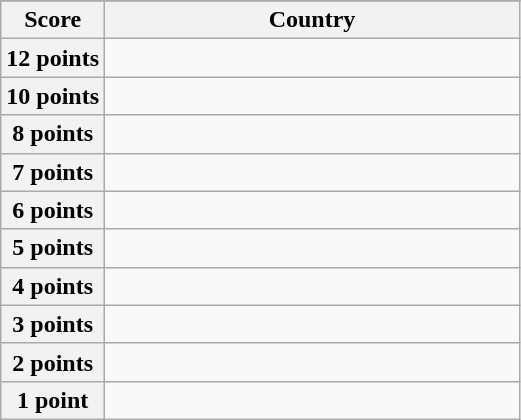<table class="wikitable">
<tr>
</tr>
<tr>
<th scope="col" width="20%">Score</th>
<th scope="col">Country</th>
</tr>
<tr>
<th scope="row">12 points</th>
<td></td>
</tr>
<tr>
<th scope="row">10 points</th>
<td></td>
</tr>
<tr>
<th scope="row">8 points</th>
<td></td>
</tr>
<tr>
<th scope="row">7 points</th>
<td></td>
</tr>
<tr>
<th scope="row">6 points</th>
<td></td>
</tr>
<tr>
<th scope="row">5 points</th>
<td></td>
</tr>
<tr>
<th scope="row">4 points</th>
<td></td>
</tr>
<tr>
<th scope="row">3 points</th>
<td></td>
</tr>
<tr>
<th scope="row">2 points</th>
<td></td>
</tr>
<tr>
<th scope="row">1 point</th>
<td></td>
</tr>
</table>
